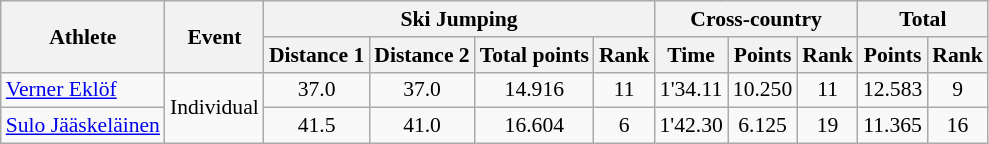<table class="wikitable" style="font-size:90%">
<tr>
<th rowspan="2">Athlete</th>
<th rowspan="2">Event</th>
<th colspan="4">Ski Jumping</th>
<th colspan="3">Cross-country</th>
<th colspan="2">Total</th>
</tr>
<tr>
<th>Distance 1</th>
<th>Distance 2</th>
<th>Total points</th>
<th>Rank</th>
<th>Time</th>
<th>Points</th>
<th>Rank</th>
<th>Points</th>
<th>Rank</th>
</tr>
<tr>
<td><a href='#'>Verner Eklöf</a></td>
<td rowspan="2">Individual</td>
<td align="center">37.0</td>
<td align="center">37.0</td>
<td align="center">14.916</td>
<td align="center">11</td>
<td align="center">1'34.11</td>
<td align="center">10.250</td>
<td align="center">11</td>
<td align="center">12.583</td>
<td align="center">9</td>
</tr>
<tr>
<td><a href='#'>Sulo Jääskeläinen</a></td>
<td align="center">41.5</td>
<td align="center">41.0</td>
<td align="center">16.604</td>
<td align="center">6</td>
<td align="center">1'42.30</td>
<td align="center">6.125</td>
<td align="center">19</td>
<td align="center">11.365</td>
<td align="center">16</td>
</tr>
</table>
